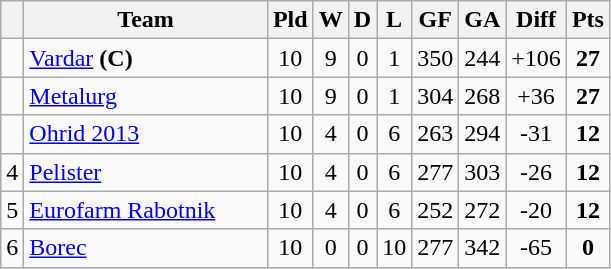<table class="wikitable sortable" style="text-align:center">
<tr>
<th></th>
<th width="155">Team</th>
<th>Pld</th>
<th>W</th>
<th>D</th>
<th>L</th>
<th>GF</th>
<th>GA</th>
<th>Diff</th>
<th>Pts</th>
</tr>
<tr>
<td></td>
<td align=left><a href='#'>Vardar</a> <strong>(C)</strong></td>
<td>10</td>
<td>9</td>
<td>0</td>
<td>1</td>
<td>350</td>
<td>244</td>
<td>+106</td>
<td><strong>27</strong></td>
</tr>
<tr>
<td></td>
<td align=left><a href='#'>Metalurg</a></td>
<td>10</td>
<td>9</td>
<td>0</td>
<td>1</td>
<td>304</td>
<td>268</td>
<td>+36</td>
<td><strong>27</strong></td>
</tr>
<tr>
<td></td>
<td align=left><a href='#'>Ohrid 2013</a></td>
<td>10</td>
<td>4</td>
<td>0</td>
<td>6</td>
<td>263</td>
<td>294</td>
<td>-31</td>
<td><strong>12</strong></td>
</tr>
<tr>
<td>4</td>
<td align=left><a href='#'>Pelister</a></td>
<td>10</td>
<td>4</td>
<td>0</td>
<td>6</td>
<td>277</td>
<td>303</td>
<td>-26</td>
<td><strong>12</strong></td>
</tr>
<tr>
<td>5</td>
<td align=left><a href='#'>Eurofarm Rabotnik</a></td>
<td>10</td>
<td>4</td>
<td>0</td>
<td>6</td>
<td>252</td>
<td>272</td>
<td>-20</td>
<td><strong>12</strong></td>
</tr>
<tr>
<td>6</td>
<td align=left><a href='#'>Borec</a></td>
<td>10</td>
<td>0</td>
<td>0</td>
<td>10</td>
<td>277</td>
<td>342</td>
<td>-65</td>
<td><strong>0</strong></td>
</tr>
</table>
